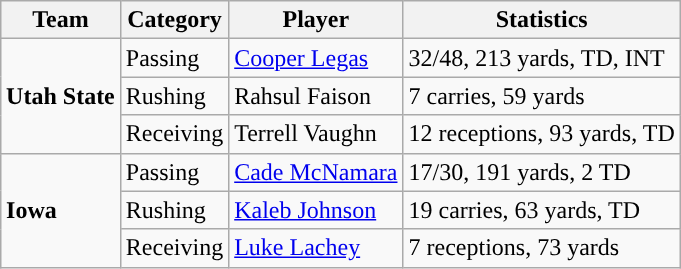<table class="wikitable" style="float: right;">
<tr>
<th>Team</th>
<th>Category</th>
<th>Player</th>
<th>Statistics</th>
</tr>
<tr>
<td rowspan=3><strong>Utah State</strong></td>
<td>Passing</td>
<td><a href='#'>Cooper Legas</a></td>
<td>32/48, 213 yards, TD, INT</td>
</tr>
<tr>
<td>Rushing</td>
<td>Rahsul Faison</td>
<td>7 carries, 59 yards</td>
</tr>
<tr>
<td>Receiving</td>
<td>Terrell Vaughn</td>
<td>12 receptions, 93 yards, TD</td>
</tr>
<tr>
<td rowspan=3><strong>Iowa</strong></td>
<td>Passing</td>
<td><a href='#'>Cade McNamara</a></td>
<td>17/30, 191 yards, 2 TD</td>
</tr>
<tr>
<td>Rushing</td>
<td><a href='#'>Kaleb Johnson</a></td>
<td>19 carries, 63 yards, TD</td>
</tr>
<tr>
<td>Receiving</td>
<td><a href='#'>Luke Lachey</a></td>
<td>7 receptions, 73 yards</td>
</tr>
</table>
